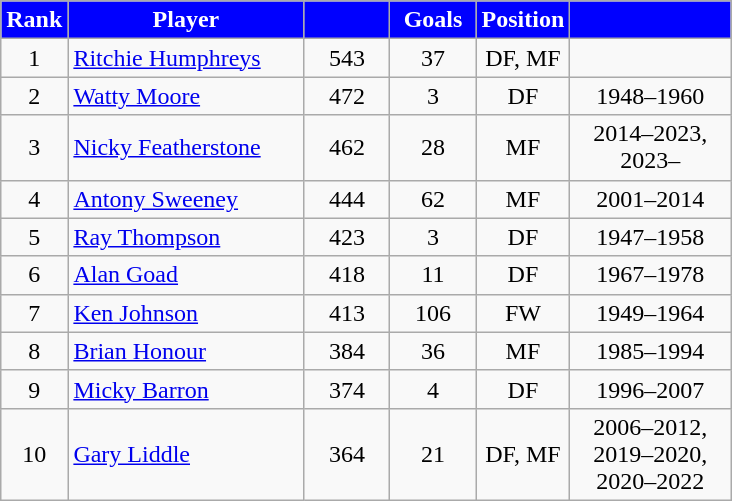<table class="wikitable sortable" style="text-align:center">
<tr>
<th width="30"  style="background:blue;color:white">Rank</th>
<th width="150" style="background:blue;color:white">Player</th>
<th width="50"  style="background:blue;color:white"></th>
<th width="50"  style="background:blue;color:white">Goals</th>
<th width="50"  style="background:blue;color:white">Position</th>
<th width="100" style="background:blue;color:white"></th>
</tr>
<tr>
<td>1</td>
<td align="left"><a href='#'>Ritchie Humphreys</a></td>
<td>543</td>
<td>37</td>
<td>DF, MF</td>
<td></td>
</tr>
<tr>
<td>2</td>
<td align="left"><a href='#'>Watty Moore</a></td>
<td>472</td>
<td>3</td>
<td>DF</td>
<td>1948–1960</td>
</tr>
<tr>
<td>3</td>
<td align="left"><a href='#'>Nicky Featherstone</a></td>
<td>462</td>
<td>28</td>
<td>MF</td>
<td>2014–2023, 2023–</td>
</tr>
<tr>
<td>4</td>
<td align="left"><a href='#'>Antony Sweeney</a></td>
<td>444</td>
<td>62</td>
<td>MF</td>
<td>2001–2014</td>
</tr>
<tr>
<td>5</td>
<td align="left"><a href='#'>Ray Thompson</a></td>
<td>423</td>
<td>3</td>
<td>DF</td>
<td>1947–1958</td>
</tr>
<tr>
<td>6</td>
<td align="left"><a href='#'>Alan Goad</a></td>
<td>418</td>
<td>11</td>
<td>DF</td>
<td>1967–1978</td>
</tr>
<tr>
<td>7</td>
<td align="left"><a href='#'>Ken Johnson</a></td>
<td>413</td>
<td>106</td>
<td>FW</td>
<td>1949–1964</td>
</tr>
<tr>
<td>8</td>
<td align="left"><a href='#'>Brian Honour</a></td>
<td>384</td>
<td>36</td>
<td>MF</td>
<td>1985–1994</td>
</tr>
<tr>
<td>9</td>
<td align="left"><a href='#'>Micky Barron</a></td>
<td>374</td>
<td>4</td>
<td>DF</td>
<td>1996–2007</td>
</tr>
<tr>
<td>10</td>
<td align="left"><a href='#'>Gary Liddle</a></td>
<td>364</td>
<td>21</td>
<td>DF, MF</td>
<td>2006–2012, 2019–2020, 2020–2022</td>
</tr>
</table>
